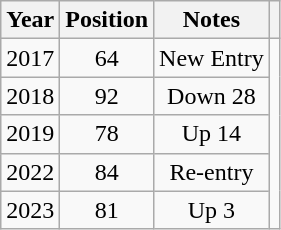<table class="wikitable plainrowheaders" style="text-align:center;">
<tr>
<th>Year</th>
<th>Position</th>
<th>Notes</th>
<th></th>
</tr>
<tr>
<td>2017</td>
<td>64</td>
<td>New Entry</td>
<td rowspan="5"></td>
</tr>
<tr>
<td>2018</td>
<td>92</td>
<td>Down 28</td>
</tr>
<tr>
<td>2019</td>
<td>78</td>
<td>Up 14</td>
</tr>
<tr>
<td>2022</td>
<td>84</td>
<td>Re-entry</td>
</tr>
<tr>
<td>2023</td>
<td>81</td>
<td>Up 3</td>
</tr>
</table>
